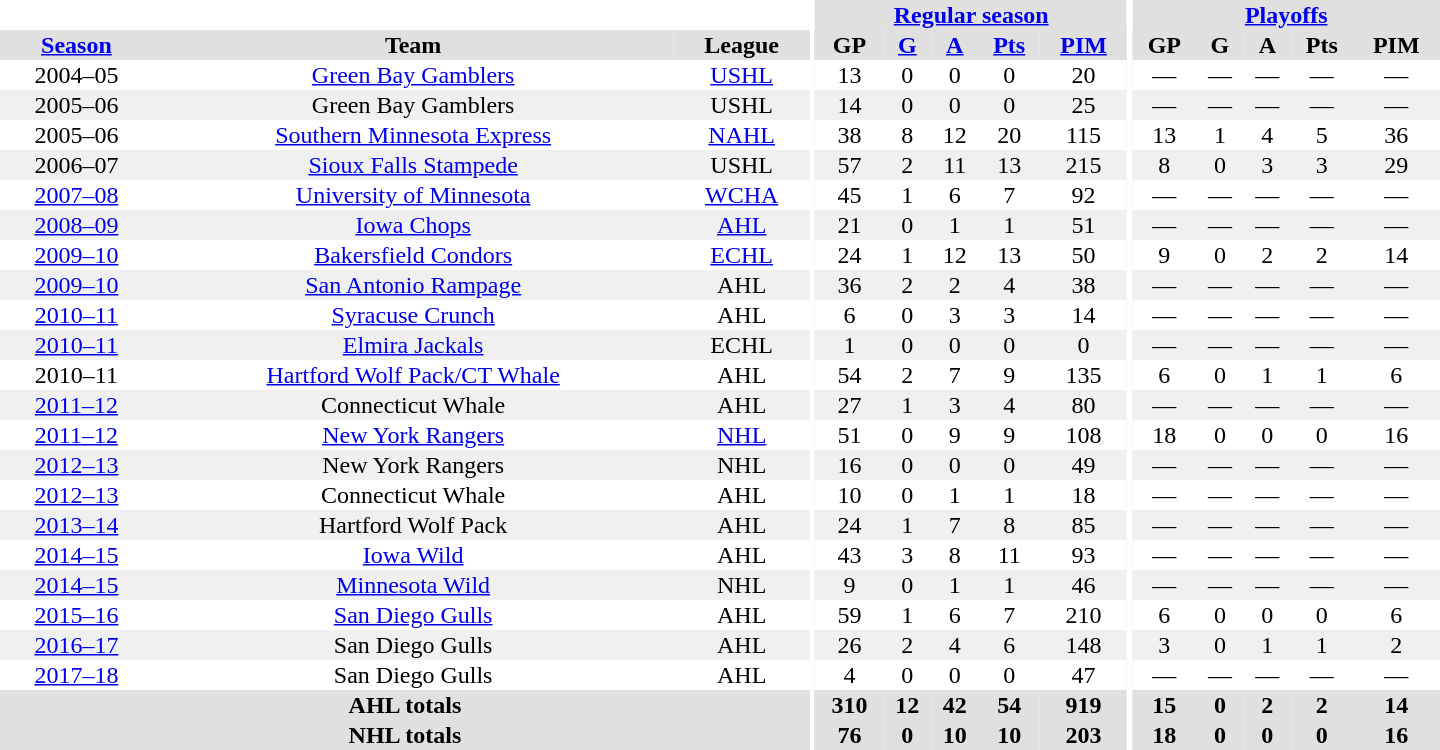<table border="0" cellpadding="1" cellspacing="0" style="text-align:center; width:60em">
<tr bgcolor="#e0e0e0">
<th colspan="3" bgcolor="#ffffff"></th>
<th rowspan="99" bgcolor="#ffffff"></th>
<th colspan="5"><a href='#'>Regular season</a></th>
<th rowspan="99" bgcolor="#ffffff"></th>
<th colspan="5"><a href='#'>Playoffs</a></th>
</tr>
<tr bgcolor="#e0e0e0">
<th><a href='#'>Season</a></th>
<th>Team</th>
<th>League</th>
<th>GP</th>
<th><a href='#'>G</a></th>
<th><a href='#'>A</a></th>
<th><a href='#'>Pts</a></th>
<th><a href='#'>PIM</a></th>
<th>GP</th>
<th>G</th>
<th>A</th>
<th>Pts</th>
<th>PIM</th>
</tr>
<tr>
<td>2004–05</td>
<td><a href='#'>Green Bay Gamblers</a></td>
<td><a href='#'>USHL</a></td>
<td>13</td>
<td>0</td>
<td>0</td>
<td>0</td>
<td>20</td>
<td>—</td>
<td>—</td>
<td>—</td>
<td>—</td>
<td>—</td>
</tr>
<tr bgcolor="#f0f0f0">
<td>2005–06</td>
<td>Green Bay Gamblers</td>
<td>USHL</td>
<td>14</td>
<td>0</td>
<td>0</td>
<td>0</td>
<td>25</td>
<td>—</td>
<td>—</td>
<td>—</td>
<td>—</td>
<td>—</td>
</tr>
<tr>
<td>2005–06</td>
<td><a href='#'>Southern Minnesota Express</a></td>
<td><a href='#'>NAHL</a></td>
<td>38</td>
<td>8</td>
<td>12</td>
<td>20</td>
<td>115</td>
<td>13</td>
<td>1</td>
<td>4</td>
<td>5</td>
<td>36</td>
</tr>
<tr bgcolor="#f0f0f0">
<td>2006–07</td>
<td><a href='#'>Sioux Falls Stampede</a></td>
<td>USHL</td>
<td>57</td>
<td>2</td>
<td>11</td>
<td>13</td>
<td>215</td>
<td>8</td>
<td>0</td>
<td>3</td>
<td>3</td>
<td>29</td>
</tr>
<tr>
<td><a href='#'>2007–08</a></td>
<td><a href='#'>University of Minnesota</a></td>
<td><a href='#'>WCHA</a></td>
<td>45</td>
<td>1</td>
<td>6</td>
<td>7</td>
<td>92</td>
<td>—</td>
<td>—</td>
<td>—</td>
<td>—</td>
<td>—</td>
</tr>
<tr bgcolor="#f0f0f0">
<td><a href='#'>2008–09</a></td>
<td><a href='#'>Iowa Chops</a></td>
<td><a href='#'>AHL</a></td>
<td>21</td>
<td>0</td>
<td>1</td>
<td>1</td>
<td>51</td>
<td>—</td>
<td>—</td>
<td>—</td>
<td>—</td>
<td>—</td>
</tr>
<tr>
<td><a href='#'>2009–10</a></td>
<td><a href='#'>Bakersfield Condors</a></td>
<td><a href='#'>ECHL</a></td>
<td>24</td>
<td>1</td>
<td>12</td>
<td>13</td>
<td>50</td>
<td>9</td>
<td>0</td>
<td>2</td>
<td>2</td>
<td>14</td>
</tr>
<tr bgcolor="#f0f0f0">
<td><a href='#'>2009–10</a></td>
<td><a href='#'>San Antonio Rampage</a></td>
<td>AHL</td>
<td>36</td>
<td>2</td>
<td>2</td>
<td>4</td>
<td>38</td>
<td>—</td>
<td>—</td>
<td>—</td>
<td>—</td>
<td>—</td>
</tr>
<tr>
<td><a href='#'>2010–11</a></td>
<td><a href='#'>Syracuse Crunch</a></td>
<td>AHL</td>
<td>6</td>
<td>0</td>
<td>3</td>
<td>3</td>
<td>14</td>
<td>—</td>
<td>—</td>
<td>—</td>
<td>—</td>
<td>—</td>
</tr>
<tr bgcolor="#f0f0f0">
<td><a href='#'>2010–11</a></td>
<td><a href='#'>Elmira Jackals</a></td>
<td>ECHL</td>
<td>1</td>
<td>0</td>
<td>0</td>
<td>0</td>
<td>0</td>
<td>—</td>
<td>—</td>
<td>—</td>
<td>—</td>
<td>—</td>
</tr>
<tr>
<td>2010–11</td>
<td><a href='#'>Hartford Wolf Pack/CT Whale</a></td>
<td>AHL</td>
<td>54</td>
<td>2</td>
<td>7</td>
<td>9</td>
<td>135</td>
<td>6</td>
<td>0</td>
<td>1</td>
<td>1</td>
<td>6</td>
</tr>
<tr bgcolor="#f0f0f0">
<td><a href='#'>2011–12</a></td>
<td>Connecticut Whale</td>
<td>AHL</td>
<td>27</td>
<td>1</td>
<td>3</td>
<td>4</td>
<td>80</td>
<td>—</td>
<td>—</td>
<td>—</td>
<td>—</td>
<td>—</td>
</tr>
<tr>
<td><a href='#'>2011–12</a></td>
<td><a href='#'>New York Rangers</a></td>
<td><a href='#'>NHL</a></td>
<td>51</td>
<td>0</td>
<td>9</td>
<td>9</td>
<td>108</td>
<td>18</td>
<td>0</td>
<td>0</td>
<td>0</td>
<td>16</td>
</tr>
<tr bgcolor="#f0f0f0">
<td><a href='#'>2012–13</a></td>
<td>New York Rangers</td>
<td>NHL</td>
<td>16</td>
<td>0</td>
<td>0</td>
<td>0</td>
<td>49</td>
<td>—</td>
<td>—</td>
<td>—</td>
<td>—</td>
<td>—</td>
</tr>
<tr>
<td><a href='#'>2012–13</a></td>
<td>Connecticut Whale</td>
<td>AHL</td>
<td>10</td>
<td>0</td>
<td>1</td>
<td>1</td>
<td>18</td>
<td>—</td>
<td>—</td>
<td>—</td>
<td>—</td>
<td>—</td>
</tr>
<tr bgcolor="#f0f0f0">
<td><a href='#'>2013–14</a></td>
<td>Hartford Wolf Pack</td>
<td>AHL</td>
<td>24</td>
<td>1</td>
<td>7</td>
<td>8</td>
<td>85</td>
<td>—</td>
<td>—</td>
<td>—</td>
<td>—</td>
<td>—</td>
</tr>
<tr>
<td><a href='#'>2014–15</a></td>
<td><a href='#'>Iowa Wild</a></td>
<td>AHL</td>
<td>43</td>
<td>3</td>
<td>8</td>
<td>11</td>
<td>93</td>
<td>—</td>
<td>—</td>
<td>—</td>
<td>—</td>
<td>—</td>
</tr>
<tr bgcolor="#f0f0f0">
<td><a href='#'>2014–15</a></td>
<td><a href='#'>Minnesota Wild</a></td>
<td>NHL</td>
<td>9</td>
<td>0</td>
<td>1</td>
<td>1</td>
<td>46</td>
<td>—</td>
<td>—</td>
<td>—</td>
<td>—</td>
<td>—</td>
</tr>
<tr>
<td><a href='#'>2015–16</a></td>
<td><a href='#'>San Diego Gulls</a></td>
<td>AHL</td>
<td>59</td>
<td>1</td>
<td>6</td>
<td>7</td>
<td>210</td>
<td>6</td>
<td>0</td>
<td>0</td>
<td>0</td>
<td>6</td>
</tr>
<tr bgcolor="#f0f0f0">
<td><a href='#'>2016–17</a></td>
<td>San Diego Gulls</td>
<td>AHL</td>
<td>26</td>
<td>2</td>
<td>4</td>
<td>6</td>
<td>148</td>
<td>3</td>
<td>0</td>
<td>1</td>
<td>1</td>
<td>2</td>
</tr>
<tr>
<td><a href='#'>2017–18</a></td>
<td>San Diego Gulls</td>
<td>AHL</td>
<td>4</td>
<td>0</td>
<td>0</td>
<td>0</td>
<td>47</td>
<td>—</td>
<td>—</td>
<td>—</td>
<td>—</td>
<td>—</td>
</tr>
<tr ALIGN="center" bgcolor="#e0e0e0">
<th colspan="3">AHL totals</th>
<th>310</th>
<th>12</th>
<th>42</th>
<th>54</th>
<th>919</th>
<th>15</th>
<th>0</th>
<th>2</th>
<th>2</th>
<th>14</th>
</tr>
<tr ALIGN="center" bgcolor="#e0e0e0">
<th colspan="3">NHL totals</th>
<th>76</th>
<th>0</th>
<th>10</th>
<th>10</th>
<th>203</th>
<th>18</th>
<th>0</th>
<th>0</th>
<th>0</th>
<th>16</th>
</tr>
</table>
